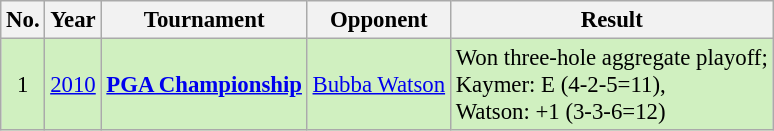<table class="wikitable" style="font-size:95%;">
<tr>
<th>No.</th>
<th>Year</th>
<th>Tournament</th>
<th>Opponent</th>
<th>Result</th>
</tr>
<tr style="background:#d0f0c0;">
<td align=center>1</td>
<td><a href='#'>2010</a></td>
<td><strong><a href='#'>PGA Championship</a></strong></td>
<td> <a href='#'>Bubba Watson</a></td>
<td>Won three-hole aggregate playoff;<br>Kaymer: E (4-2-5=11),<br>Watson: +1 (3-3-6=12)</td>
</tr>
</table>
